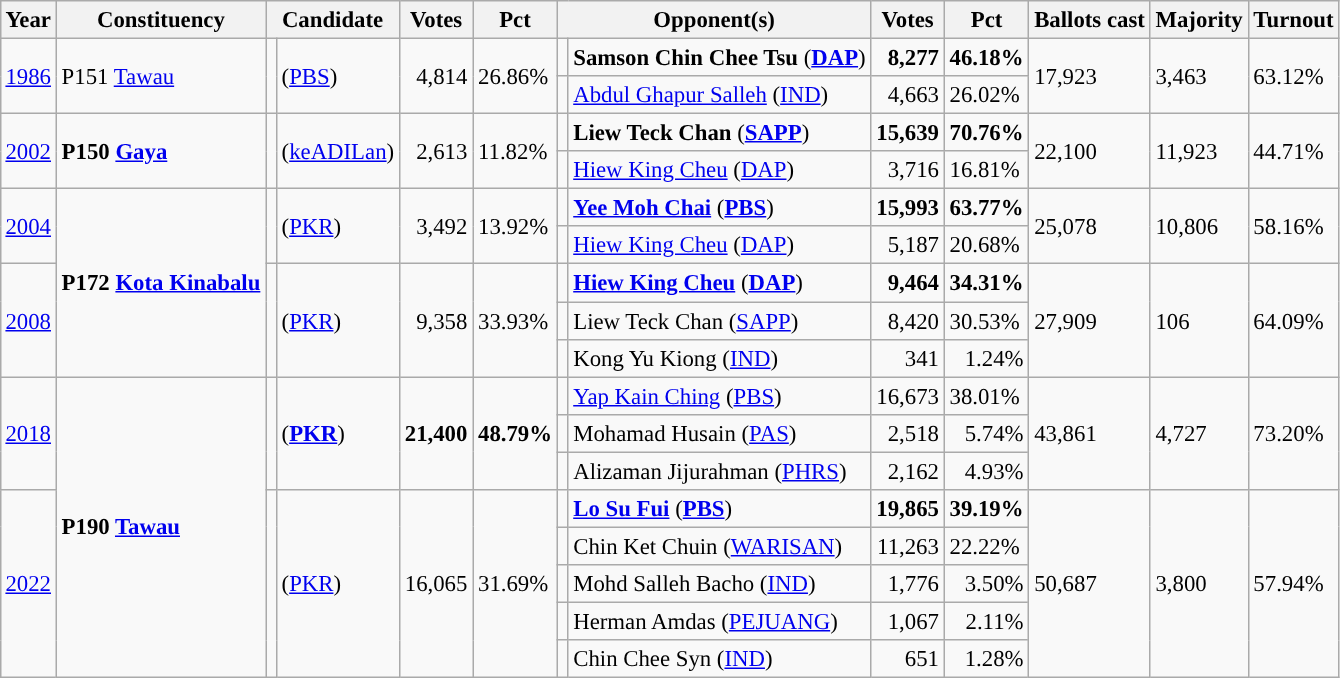<table class="wikitable" style="margin:0.5em ; font-size:95%">
<tr>
<th>Year</th>
<th>Constituency</th>
<th colspan=2>Candidate</th>
<th>Votes</th>
<th>Pct</th>
<th colspan=2>Opponent(s)</th>
<th>Votes</th>
<th>Pct</th>
<th>Ballots cast</th>
<th>Majority</th>
<th>Turnout</th>
</tr>
<tr>
<td rowspan=2><a href='#'>1986</a></td>
<td rowspan=2>P151 <a href='#'>Tawau</a></td>
<td rowspan=2 ></td>
<td rowspan=2> (<a href='#'>PBS</a>)</td>
<td rowspan=2 align="right">4,814</td>
<td rowspan=2>26.86%</td>
<td></td>
<td><strong>Samson Chin Chee Tsu</strong> (<a href='#'><strong>DAP</strong></a>)</td>
<td align="right"><strong>8,277</strong></td>
<td><strong>46.18%</strong></td>
<td rowspan=2>17,923</td>
<td rowspan=2>3,463</td>
<td rowspan=2>63.12%</td>
</tr>
<tr>
<td></td>
<td><a href='#'>Abdul Ghapur Salleh</a> (<a href='#'>IND</a>)</td>
<td align="right">4,663</td>
<td>26.02%</td>
</tr>
<tr>
<td rowspan=2><a href='#'>2002</a></td>
<td rowspan=2><strong>P150 <a href='#'>Gaya</a></strong></td>
<td rowspan=2 ></td>
<td rowspan=2> (<a href='#'>keADILan</a>)</td>
<td rowspan=2 align="right">2,613</td>
<td rowspan=2>11.82%</td>
<td></td>
<td><strong>Liew Teck Chan</strong> (<a href='#'><strong>SAPP</strong></a>)</td>
<td align="right"><strong>15,639</strong></td>
<td><strong>70.76%</strong></td>
<td rowspan=2>22,100</td>
<td rowspan=2>11,923</td>
<td rowspan=2>44.71%</td>
</tr>
<tr>
<td></td>
<td><a href='#'>Hiew King Cheu</a> (<a href='#'>DAP</a>)</td>
<td align="right">3,716</td>
<td>16.81%</td>
</tr>
<tr>
<td rowspan="2"><a href='#'>2004</a></td>
<td rowspan="5"><strong>P172 <a href='#'>Kota Kinabalu</a></strong></td>
<td rowspan=2 ></td>
<td rowspan="2"> (<a href='#'>PKR</a>)</td>
<td rowspan="2" align=right>3,492</td>
<td rowspan="2">13.92%</td>
<td></td>
<td><strong><a href='#'>Yee Moh Chai</a></strong> (<a href='#'><strong>PBS</strong></a>)</td>
<td align=right><strong>15,993</strong></td>
<td><strong>63.77%</strong></td>
<td rowspan="2">25,078</td>
<td rowspan="2">10,806</td>
<td rowspan="2">58.16%</td>
</tr>
<tr>
<td></td>
<td><a href='#'>Hiew King Cheu</a> (<a href='#'>DAP</a>)</td>
<td align=right>5,187</td>
<td>20.68%</td>
</tr>
<tr>
<td rowspan="3"><a href='#'>2008</a></td>
<td rowspan="3" ></td>
<td rowspan="3"> (<a href='#'>PKR</a>)</td>
<td rowspan="3" align="right">9,358</td>
<td rowspan="3">33.93%</td>
<td></td>
<td><strong><a href='#'>Hiew King Cheu</a></strong> (<a href='#'><strong>DAP</strong></a>)</td>
<td align="right"><strong>9,464</strong></td>
<td><strong>34.31%</strong></td>
<td rowspan="3">27,909</td>
<td rowspan="3">106</td>
<td rowspan="3">64.09%</td>
</tr>
<tr>
<td></td>
<td>Liew Teck Chan (<a href='#'>SAPP</a>)</td>
<td align="right">8,420</td>
<td>30.53%</td>
</tr>
<tr>
<td></td>
<td>Kong Yu Kiong (<a href='#'>IND</a>)</td>
<td align="right">341</td>
<td align=right>1.24%</td>
</tr>
<tr>
<td rowspan=3><a href='#'>2018</a></td>
<td rowspan=8><strong>P190 <a href='#'>Tawau</a></strong></td>
<td rowspan=3 ></td>
<td rowspan=3><strong></strong> (<a href='#'><strong>PKR</strong></a>)</td>
<td rowspan=3 align="right"><strong>21,400</strong></td>
<td rowspan=3><strong>48.79%</strong></td>
<td></td>
<td><a href='#'>Yap Kain Ching</a> (<a href='#'>PBS</a>)</td>
<td align="right">16,673</td>
<td>38.01%</td>
<td rowspan=3>43,861</td>
<td rowspan=3>4,727</td>
<td rowspan=3>73.20%</td>
</tr>
<tr>
<td></td>
<td>Mohamad Husain (<a href='#'>PAS</a>)</td>
<td align="right">2,518</td>
<td align=right>5.74%</td>
</tr>
<tr>
<td></td>
<td>Alizaman Jijurahman (<a href='#'>PHRS</a>)</td>
<td align="right">2,162</td>
<td align=right>4.93%</td>
</tr>
<tr>
<td rowspan=5><a href='#'>2022</a></td>
<td rowspan=5 ></td>
<td rowspan=5> (<a href='#'>PKR</a>)</td>
<td rowspan=5 align="right">16,065</td>
<td rowspan=5>31.69%</td>
<td></td>
<td><strong><a href='#'>Lo Su Fui</a></strong> (<a href='#'><strong>PBS</strong></a>)</td>
<td align="right"><strong>19,865</strong></td>
<td><strong>39.19%</strong></td>
<td rowspan=5>50,687</td>
<td rowspan=5>3,800</td>
<td rowspan=5>57.94%</td>
</tr>
<tr>
<td></td>
<td>Chin Ket Chuin (<a href='#'>WARISAN</a>)</td>
<td align="right">11,263</td>
<td>22.22%</td>
</tr>
<tr>
<td></td>
<td>Mohd Salleh Bacho (<a href='#'>IND</a>)</td>
<td align="right">1,776</td>
<td align="right">3.50%</td>
</tr>
<tr>
<td></td>
<td>Herman Amdas (<a href='#'>PEJUANG</a>)</td>
<td align="right">1,067</td>
<td align="right">2.11%</td>
</tr>
<tr>
<td></td>
<td>Chin Chee Syn (<a href='#'>IND</a>)</td>
<td align="right">651</td>
<td align="right">1.28%</td>
</tr>
</table>
